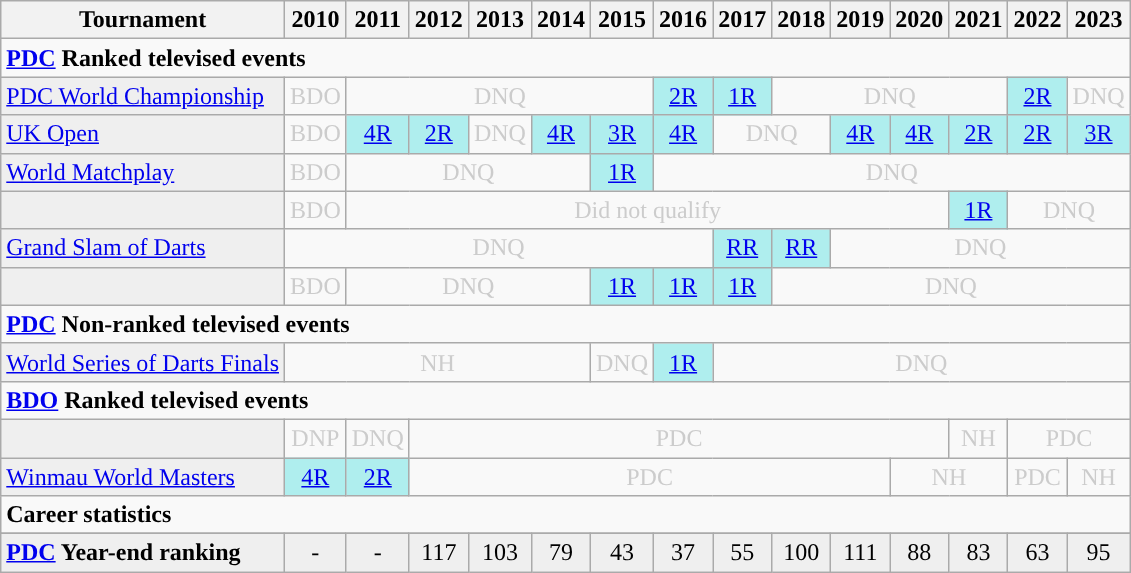<table class="wikitable">
<tr>
<th>Tournament</th>
<th>2010</th>
<th>2011</th>
<th>2012</th>
<th>2013</th>
<th>2014</th>
<th>2015</th>
<th>2016</th>
<th>2017</th>
<th>2018</th>
<th>2019</th>
<th>2020</th>
<th>2021</th>
<th>2022</th>
<th>2023</th>
</tr>
<tr>
<td colspan="31" align="left"><strong><a href='#'>PDC</a> Ranked televised events</strong></td>
</tr>
<tr>
<td style="background:#efefef;"><a href='#'>PDC World Championship</a></td>
<td colspan="1" style="text-align:center; color:#ccc;">BDO</td>
<td colspan="5" style="text-align:center; color:#ccc;">DNQ</td>
<td style="text-align:center; background:#afeeee;"><a href='#'>2R</a></td>
<td style="text-align:center; background:#afeeee;"><a href='#'>1R</a></td>
<td colspan="4" style="text-align:center; color:#ccc;">DNQ</td>
<td style="text-align:center; background:#afeeee;"><a href='#'>2R</a></td>
<td style="text-align:center; color:#ccc;">DNQ</td>
</tr>
<tr>
<td style="background:#efefef;"><a href='#'>UK Open</a></td>
<td colspan="1" style="text-align:center; color:#ccc;">BDO</td>
<td style="text-align:center; background:#afeeee;"><a href='#'>4R</a></td>
<td style="text-align:center; background:#afeeee;"><a href='#'>2R</a></td>
<td style="text-align:center; color:#ccc;">DNQ</td>
<td style="text-align:center; background:#afeeee;"><a href='#'>4R</a></td>
<td style="text-align:center; background:#afeeee;"><a href='#'>3R</a></td>
<td style="text-align:center; background:#afeeee;"><a href='#'>4R</a></td>
<td colspan="2"  style="text-align:center; color:#ccc;">DNQ</td>
<td style="text-align:center; background:#afeeee;"><a href='#'>4R</a></td>
<td style="text-align:center; background:#afeeee;"><a href='#'>4R</a></td>
<td style="text-align:center; background:#afeeee;"><a href='#'>2R</a></td>
<td style="text-align:center; background:#afeeee;"><a href='#'>2R</a></td>
<td style="text-align:center; background:#afeeee;"><a href='#'>3R</a></td>
</tr>
<tr>
<td style="background:#efefef;"><a href='#'>World Matchplay</a></td>
<td colspan="1" style="text-align:center; color:#ccc;">BDO</td>
<td colspan="4"  style="text-align:center; color:#ccc;">DNQ</td>
<td style="text-align:center; background:#afeeee;"><a href='#'>1R</a></td>
<td colspan="8"  style="text-align:center; color:#ccc;">DNQ</td>
</tr>
<tr>
<td style="background:#efefef;"></td>
<td colspan="1" style="text-align:center; color:#ccc;">BDO</td>
<td colspan="10"  style="text-align:center; color:#ccc;">Did not qualify</td>
<td style="text-align:center; background:#afeeee;"><a href='#'>1R</a></td>
<td colspan="2"  style="text-align:center; color:#ccc;">DNQ</td>
</tr>
<tr>
<td style="background:#efefef;"><a href='#'>Grand Slam of Darts</a></td>
<td colspan="7"  style="text-align:center; color:#ccc;">DNQ</td>
<td style="text-align:center; background:#afeeee;"><a href='#'>RR</a></td>
<td style="text-align:center; background:#afeeee;"><a href='#'>RR</a></td>
<td colspan="5"  style="text-align:center; color:#ccc;">DNQ</td>
</tr>
<tr>
<td style="background:#efefef;"></td>
<td colspan="1" style="text-align:center; color:#ccc;">BDO</td>
<td colspan="4"  style="text-align:center; color:#ccc;">DNQ</td>
<td style="text-align:center; background:#afeeee;"><a href='#'>1R</a></td>
<td style="text-align:center; background:#afeeee;"><a href='#'>1R</a></td>
<td style="text-align:center; background:#afeeee;"><a href='#'>1R</a></td>
<td colspan="6" style="text-align:center; color:#ccc;">DNQ</td>
</tr>
<tr>
<td colspan="21" align="left"><strong><a href='#'>PDC</a> Non-ranked televised events</strong></td>
</tr>
<tr>
<td style="background:#efefef;"><a href='#'>World Series of Darts Finals</a></td>
<td colspan="5" style="text-align:center; color:#ccc;">NH</td>
<td style ="text-align:center; color:#ccc;">DNQ</td>
<td style="text-align:center; background:#afeeee;"><a href='#'>1R</a></td>
<td colspan="7" style="text-align:center; color:#ccc;">DNQ</td>
</tr>
<tr>
<td colspan="31" align="left"><strong><a href='#'>BDO</a> Ranked televised events</strong></td>
</tr>
<tr>
<td style="background:#efefef;"></td>
<td colspan="1" style="text-align:center; color:#ccc;">DNP</td>
<td colspan="1" style="text-align:center; color:#ccc;">DNQ</td>
<td colspan="9" style="text-align:center; color:#ccc;">PDC</td>
<td colspan="1" style="text-align:center; color:#ccc;">NH</td>
<td colspan="2" style="text-align:center; color:#ccc;">PDC</td>
</tr>
<tr>
<td style="background:#efefef;"><a href='#'>Winmau World Masters</a></td>
<td style="text-align:center; background:#afeeee;"><a href='#'>4R</a></td>
<td style="text-align:center; background:#afeeee;"><a href='#'>2R</a></td>
<td colspan="8" style="text-align:center; color:#ccc;">PDC</td>
<td colspan="2" style="text-align:center; color:#ccc;">NH</td>
<td colspan="1" style="text-align:center; color:#ccc;">PDC</td>
<td colspan="1" style="text-align:center; color:#ccc;">NH</td>
</tr>
<tr>
<td colspan="15" align="left"><strong>Career statistics</strong></td>
</tr>
<tr>
</tr>
<tr bgcolor="efefef">
<td align="left"><strong><a href='#'>PDC</a> Year-end ranking</strong></td>
<td style="text-align:center;">-</td>
<td style="text-align:center;">-</td>
<td style="text-align:center;">117 <br></td>
<td style="text-align:center;">103</td>
<td style="text-align:center;">79 <br></td>
<td style="text-align:center;">43</td>
<td style="text-align:center;">37</td>
<td style="text-align:center;">55</td>
<td style="text-align:center;">100</td>
<td style="text-align:center;">111 <br></td>
<td style="text-align:center;">88</td>
<td style="text-align:center;">83 <br></td>
<td style="text-align:center;">63</td>
<td style="text-align:center;">95</td>
</tr>
</table>
